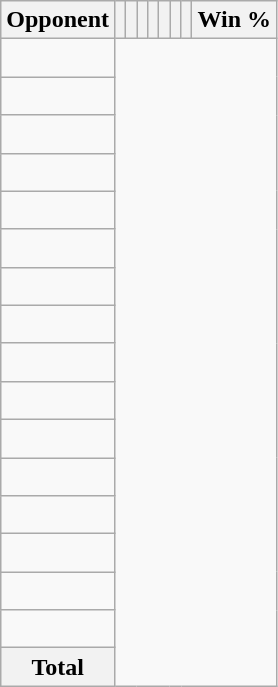<table class="wikitable sortable collapsible collapsed" style="text-align: center;">
<tr>
<th>Opponent</th>
<th></th>
<th></th>
<th></th>
<th></th>
<th></th>
<th></th>
<th></th>
<th>Win %</th>
</tr>
<tr>
<td align="left"><br></td>
</tr>
<tr>
<td align="left"><br></td>
</tr>
<tr>
<td align="left"><br></td>
</tr>
<tr>
<td align="left"><br></td>
</tr>
<tr>
<td align="left"><br></td>
</tr>
<tr>
<td align="left"><br></td>
</tr>
<tr>
<td align="left"><br></td>
</tr>
<tr>
<td align="left"><br></td>
</tr>
<tr>
<td align="left"><br></td>
</tr>
<tr>
<td align="left"><br></td>
</tr>
<tr>
<td align="left"><br></td>
</tr>
<tr>
<td align="left"><br></td>
</tr>
<tr>
<td align="left"><br></td>
</tr>
<tr>
<td align="left"><br></td>
</tr>
<tr>
<td align="left"><br></td>
</tr>
<tr>
<td align="left"><br></td>
</tr>
<tr class="sortbottom">
<th>Total<br></th>
</tr>
</table>
